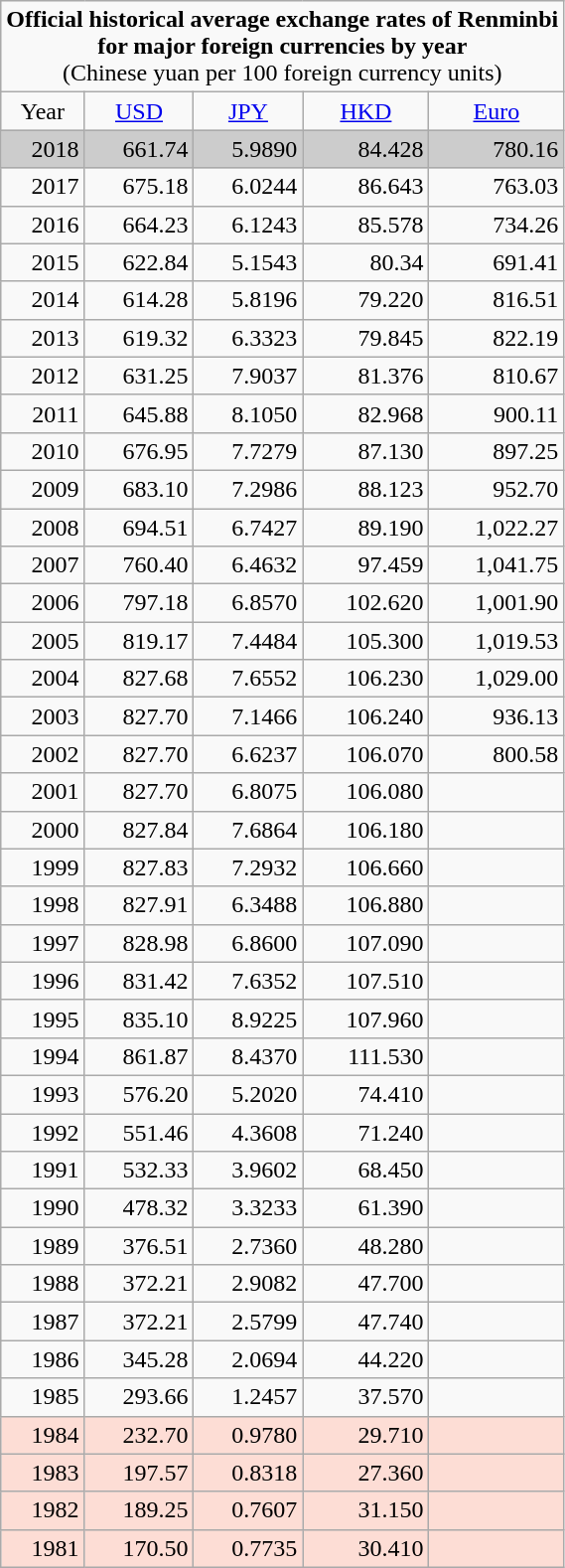<table class="wikitable">
<tr align=center>
<td colspan=6><strong>Official historical average exchange rates of Renminbi <br>for major foreign currencies by year</strong><br>(Chinese yuan per 100 foreign currency units)</td>
</tr>
<tr align=center>
<td>Year</td>
<td><a href='#'>USD</a></td>
<td><a href='#'>JPY</a></td>
<td><a href='#'>HKD</a></td>
<td><a href='#'>Euro</a></td>
</tr>
<tr align=right bgcolor=#CCCCCC>
<td>2018</td>
<td>661.74</td>
<td>5.9890</td>
<td>84.428</td>
<td>780.16</td>
</tr>
<tr align=right>
<td>2017</td>
<td>675.18</td>
<td>6.0244</td>
<td>86.643</td>
<td>763.03</td>
</tr>
<tr align=right>
<td>2016</td>
<td>664.23</td>
<td>6.1243</td>
<td>85.578</td>
<td>734.26</td>
</tr>
<tr align=right>
<td>2015</td>
<td>622.84</td>
<td>5.1543</td>
<td>80.34</td>
<td>691.41</td>
</tr>
<tr align=right>
<td>2014</td>
<td>614.28</td>
<td>5.8196</td>
<td>79.220</td>
<td>816.51</td>
</tr>
<tr align=right>
<td>2013</td>
<td>619.32</td>
<td>6.3323</td>
<td>79.845</td>
<td>822.19</td>
</tr>
<tr align=right>
<td>2012</td>
<td>631.25</td>
<td>7.9037</td>
<td>81.376</td>
<td>810.67</td>
</tr>
<tr align=right>
<td>2011</td>
<td>645.88</td>
<td>8.1050</td>
<td>82.968</td>
<td>900.11</td>
</tr>
<tr align=right>
<td>2010</td>
<td>676.95</td>
<td>7.7279</td>
<td>87.130</td>
<td>897.25</td>
</tr>
<tr align=right>
<td>2009</td>
<td>683.10</td>
<td>7.2986</td>
<td>88.123</td>
<td>952.70</td>
</tr>
<tr align=right>
<td>2008</td>
<td>694.51</td>
<td>6.7427</td>
<td>89.190</td>
<td>1,022.27</td>
</tr>
<tr align=right>
<td>2007</td>
<td>760.40</td>
<td>6.4632</td>
<td>97.459</td>
<td>1,041.75</td>
</tr>
<tr align=right>
<td>2006</td>
<td>797.18</td>
<td>6.8570</td>
<td>102.620</td>
<td>1,001.90</td>
</tr>
<tr align=right>
<td>2005</td>
<td>819.17</td>
<td>7.4484</td>
<td>105.300</td>
<td>1,019.53</td>
</tr>
<tr align=right>
<td>2004</td>
<td>827.68</td>
<td>7.6552</td>
<td>106.230</td>
<td>1,029.00</td>
</tr>
<tr align=right>
<td>2003</td>
<td>827.70</td>
<td>7.1466</td>
<td>106.240</td>
<td>936.13</td>
</tr>
<tr align=right>
<td>2002</td>
<td>827.70</td>
<td>6.6237</td>
<td>106.070</td>
<td>800.58</td>
</tr>
<tr align=right>
<td>2001</td>
<td>827.70</td>
<td>6.8075</td>
<td>106.080</td>
<td></td>
</tr>
<tr align=right>
<td>2000</td>
<td>827.84</td>
<td>7.6864</td>
<td>106.180</td>
<td></td>
</tr>
<tr align=right>
<td>1999</td>
<td>827.83</td>
<td>7.2932</td>
<td>106.660</td>
<td></td>
</tr>
<tr align=right>
<td>1998</td>
<td>827.91</td>
<td>6.3488</td>
<td>106.880</td>
<td></td>
</tr>
<tr align=right>
<td>1997</td>
<td>828.98</td>
<td>6.8600</td>
<td>107.090</td>
<td></td>
</tr>
<tr align=right>
<td>1996</td>
<td>831.42</td>
<td>7.6352</td>
<td>107.510</td>
<td></td>
</tr>
<tr align=right>
<td>1995</td>
<td>835.10</td>
<td>8.9225</td>
<td>107.960</td>
<td></td>
</tr>
<tr align=right>
<td>1994</td>
<td>861.87</td>
<td>8.4370</td>
<td>111.530</td>
<td></td>
</tr>
<tr align=right>
<td>1993</td>
<td>576.20</td>
<td>5.2020</td>
<td>74.410</td>
<td></td>
</tr>
<tr align=right>
<td>1992</td>
<td>551.46</td>
<td>4.3608</td>
<td>71.240</td>
<td></td>
</tr>
<tr align=right>
<td>1991</td>
<td>532.33</td>
<td>3.9602</td>
<td>68.450</td>
<td></td>
</tr>
<tr align=right>
<td>1990</td>
<td>478.32</td>
<td>3.3233</td>
<td>61.390</td>
<td></td>
</tr>
<tr align=right>
<td>1989</td>
<td>376.51</td>
<td>2.7360</td>
<td>48.280</td>
<td></td>
</tr>
<tr align=right>
<td>1988</td>
<td>372.21</td>
<td>2.9082</td>
<td>47.700</td>
<td></td>
</tr>
<tr align=right>
<td>1987</td>
<td>372.21</td>
<td>2.5799</td>
<td>47.740</td>
<td></td>
</tr>
<tr align=right>
<td>1986</td>
<td>345.28</td>
<td>2.0694</td>
<td>44.220</td>
<td></td>
</tr>
<tr align=right>
<td>1985</td>
<td>293.66</td>
<td>1.2457</td>
<td>37.570</td>
<td></td>
</tr>
<tr align=right bgcolor=FDDDD5>
<td>1984</td>
<td>232.70</td>
<td>0.9780</td>
<td>29.710</td>
<td></td>
</tr>
<tr align=right bgcolor=FDDDD5>
<td>1983</td>
<td>197.57</td>
<td>0.8318</td>
<td>27.360</td>
<td></td>
</tr>
<tr align=right bgcolor=FDDDD5>
<td>1982</td>
<td>189.25</td>
<td>0.7607</td>
<td>31.150</td>
<td></td>
</tr>
<tr align=right bgcolor=FDDDD5>
<td>1981</td>
<td>170.50</td>
<td>0.7735</td>
<td>30.410</td>
<td></td>
</tr>
</table>
